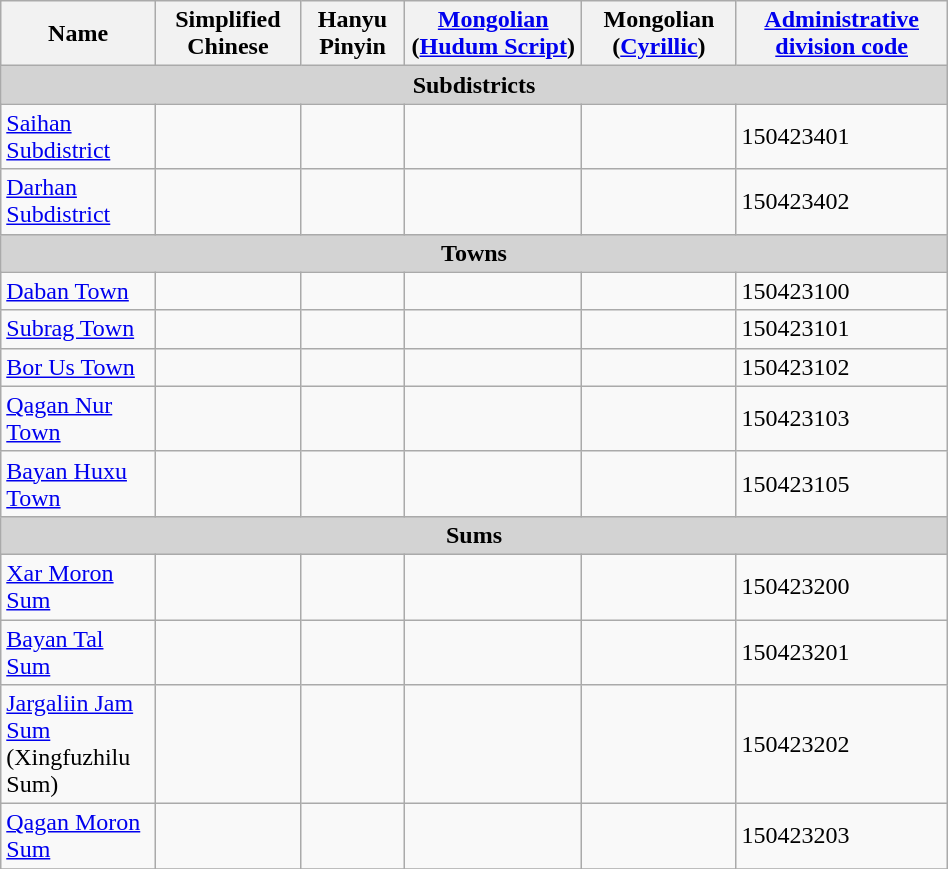<table class="wikitable" align="center" style="width:50%; border="1">
<tr>
<th>Name</th>
<th>Simplified Chinese</th>
<th>Hanyu Pinyin</th>
<th><a href='#'>Mongolian</a> (<a href='#'>Hudum Script</a>)</th>
<th>Mongolian (<a href='#'>Cyrillic</a>)</th>
<th><a href='#'>Administrative division code</a></th>
</tr>
<tr>
<td colspan="6"  style="text-align:center; background:#d3d3d3;"><strong>Subdistricts</strong></td>
</tr>
<tr --------->
<td><a href='#'>Saihan Subdistrict</a></td>
<td></td>
<td></td>
<td></td>
<td></td>
<td>150423401</td>
</tr>
<tr>
<td><a href='#'>Darhan Subdistrict</a></td>
<td></td>
<td></td>
<td></td>
<td></td>
<td>150423402</td>
</tr>
<tr>
<td colspan="6"  style="text-align:center; background:#d3d3d3;"><strong>Towns</strong></td>
</tr>
<tr --------->
<td><a href='#'>Daban Town</a></td>
<td></td>
<td></td>
<td></td>
<td></td>
<td>150423100</td>
</tr>
<tr>
<td><a href='#'>Subrag Town</a></td>
<td></td>
<td></td>
<td></td>
<td></td>
<td>150423101</td>
</tr>
<tr>
<td><a href='#'>Bor Us Town</a></td>
<td></td>
<td></td>
<td></td>
<td></td>
<td>150423102</td>
</tr>
<tr>
<td><a href='#'>Qagan Nur Town</a></td>
<td></td>
<td></td>
<td></td>
<td></td>
<td>150423103</td>
</tr>
<tr>
<td><a href='#'>Bayan Huxu Town</a></td>
<td></td>
<td></td>
<td></td>
<td></td>
<td>150423105</td>
</tr>
<tr>
<td colspan="6"  style="text-align:center; background:#d3d3d3;"><strong>Sums</strong></td>
</tr>
<tr --------->
<td><a href='#'>Xar Moron Sum</a></td>
<td></td>
<td></td>
<td></td>
<td></td>
<td>150423200</td>
</tr>
<tr>
<td><a href='#'>Bayan Tal Sum</a></td>
<td></td>
<td></td>
<td></td>
<td></td>
<td>150423201</td>
</tr>
<tr>
<td><a href='#'>Jargaliin Jam Sum</a><br>(Xingfuzhilu Sum)</td>
<td></td>
<td></td>
<td></td>
<td></td>
<td>150423202</td>
</tr>
<tr>
<td><a href='#'>Qagan Moron Sum</a></td>
<td></td>
<td></td>
<td></td>
<td></td>
<td>150423203</td>
</tr>
<tr>
</tr>
</table>
